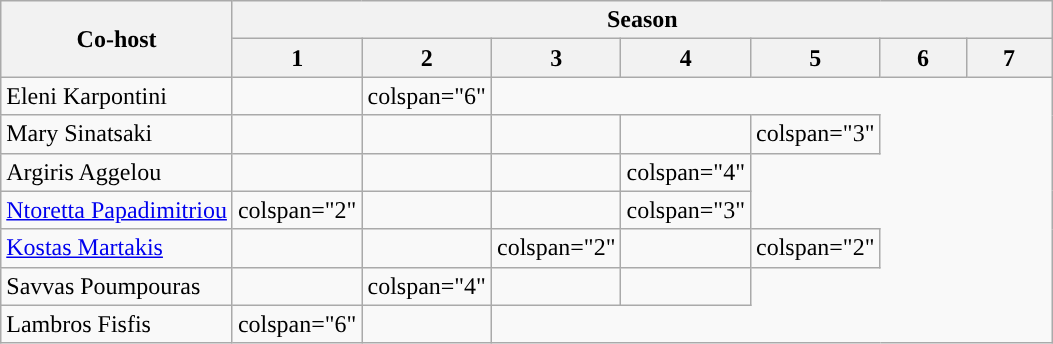<table class="wikitable" style="margin:left;">
<tr>
<th rowspan="2">Co-host</th>
<th colspan="14">Season</th>
</tr>
<tr>
<th width="50">1</th>
<th width="50">2</th>
<th width="50">3</th>
<th width="50">4</th>
<th width="50">5</th>
<th width="50">6</th>
<th width="50">7</th>
</tr>
<tr>
<td>Eleni Karpontini</td>
<td></td>
<td>colspan="6" </td>
</tr>
<tr>
<td>Mary Sinatsaki</td>
<td></td>
<td></td>
<td></td>
<td></td>
<td>colspan="3" </td>
</tr>
<tr>
<td>Argiris Aggelou</td>
<td></td>
<td></td>
<td></td>
<td>colspan="4" </td>
</tr>
<tr>
<td><a href='#'>Ntoretta Papadimitriou</a></td>
<td>colspan="2" </td>
<td></td>
<td></td>
<td>colspan="3" </td>
</tr>
<tr>
<td><a href='#'>Kostas Martakis</a></td>
<td></td>
<td></td>
<td>colspan="2" </td>
<td></td>
<td>colspan="2" </td>
</tr>
<tr>
<td>Savvas Poumpouras</td>
<td></td>
<td>colspan="4" </td>
<td></td>
<td></td>
</tr>
<tr>
<td>Lambros Fisfis</td>
<td>colspan="6" </td>
<td></td>
</tr>
</table>
